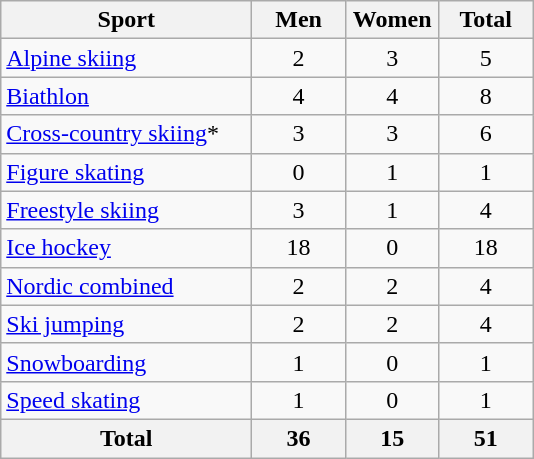<table class="wikitable sortable" style=text-align:center>
<tr>
<th width=160>Sport</th>
<th width=55>Men</th>
<th width=55>Women</th>
<th width=55>Total</th>
</tr>
<tr>
<td align=left><a href='#'>Alpine skiing</a></td>
<td>2</td>
<td>3</td>
<td>5</td>
</tr>
<tr>
<td align=left><a href='#'>Biathlon</a></td>
<td>4</td>
<td>4</td>
<td>8</td>
</tr>
<tr>
<td align=left><a href='#'>Cross-country skiing</a>*</td>
<td>3</td>
<td>3</td>
<td>6</td>
</tr>
<tr>
<td align=left><a href='#'>Figure skating</a></td>
<td>0</td>
<td>1</td>
<td>1</td>
</tr>
<tr>
<td align=left><a href='#'>Freestyle skiing</a></td>
<td>3</td>
<td>1</td>
<td>4</td>
</tr>
<tr>
<td align=left><a href='#'>Ice hockey</a></td>
<td>18</td>
<td>0</td>
<td>18</td>
</tr>
<tr>
<td align=left><a href='#'>Nordic combined</a></td>
<td>2</td>
<td>2</td>
<td>4</td>
</tr>
<tr>
<td align=left><a href='#'>Ski jumping</a></td>
<td>2</td>
<td>2</td>
<td>4</td>
</tr>
<tr>
<td align=left><a href='#'>Snowboarding</a></td>
<td>1</td>
<td>0</td>
<td>1</td>
</tr>
<tr>
<td align=left><a href='#'>Speed skating</a></td>
<td>1</td>
<td>0</td>
<td>1</td>
</tr>
<tr>
<th>Total</th>
<th>36</th>
<th>15</th>
<th>51</th>
</tr>
</table>
